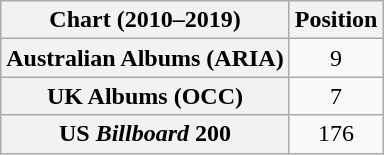<table class="wikitable sortable plainrowheaders" style="text-align:center">
<tr>
<th scope="col">Chart (2010–2019)</th>
<th scope="col">Position</th>
</tr>
<tr>
<th scope="row">Australian Albums (ARIA)</th>
<td>9</td>
</tr>
<tr>
<th scope="row">UK Albums (OCC)</th>
<td>7</td>
</tr>
<tr>
<th scope="row">US <em>Billboard</em> 200</th>
<td>176</td>
</tr>
</table>
